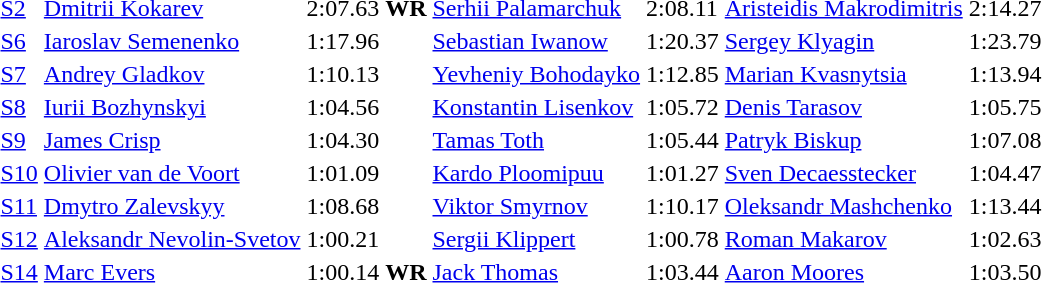<table>
<tr>
<td><a href='#'>S2</a></td>
<td><a href='#'>Dmitrii Kokarev</a><br></td>
<td>2:07.63 <strong>WR</strong></td>
<td><a href='#'>Serhii Palamarchuk</a><br></td>
<td>2:08.11</td>
<td><a href='#'>Aristeidis Makrodimitris</a><br></td>
<td>2:14.27</td>
</tr>
<tr>
<td><a href='#'>S6</a></td>
<td><a href='#'>Iaroslav Semenenko</a><br></td>
<td>1:17.96</td>
<td><a href='#'>Sebastian Iwanow</a><br></td>
<td>1:20.37</td>
<td><a href='#'>Sergey Klyagin</a><br></td>
<td>1:23.79</td>
</tr>
<tr>
<td><a href='#'>S7</a></td>
<td><a href='#'>Andrey Gladkov</a><br></td>
<td>1:10.13</td>
<td><a href='#'>Yevheniy Bohodayko</a><br></td>
<td>1:12.85</td>
<td><a href='#'>Marian Kvasnytsia</a><br></td>
<td>1:13.94</td>
</tr>
<tr>
<td><a href='#'>S8</a></td>
<td><a href='#'>Iurii Bozhynskyi</a><br></td>
<td>1:04.56</td>
<td><a href='#'>Konstantin Lisenkov</a><br></td>
<td>1:05.72</td>
<td><a href='#'>Denis Tarasov</a><br></td>
<td>1:05.75</td>
</tr>
<tr>
<td><a href='#'>S9</a></td>
<td><a href='#'>James Crisp</a><br></td>
<td>1:04.30</td>
<td><a href='#'>Tamas Toth</a><br></td>
<td>1:05.44</td>
<td><a href='#'>Patryk Biskup</a><br></td>
<td>1:07.08</td>
</tr>
<tr>
<td><a href='#'>S10</a></td>
<td><a href='#'>Olivier van de Voort</a><br></td>
<td>1:01.09</td>
<td><a href='#'>Kardo Ploomipuu</a><br></td>
<td>1:01.27</td>
<td><a href='#'>Sven Decaesstecker</a><br></td>
<td>1:04.47</td>
</tr>
<tr>
<td><a href='#'>S11</a></td>
<td><a href='#'>Dmytro Zalevskyy</a><br></td>
<td>1:08.68</td>
<td><a href='#'>Viktor Smyrnov</a><br></td>
<td>1:10.17</td>
<td><a href='#'>Oleksandr Mashchenko</a><br></td>
<td>1:13.44</td>
</tr>
<tr>
<td><a href='#'>S12</a></td>
<td><a href='#'>Aleksandr Nevolin-Svetov</a><br></td>
<td>1:00.21</td>
<td><a href='#'>Sergii Klippert</a><br></td>
<td>1:00.78</td>
<td><a href='#'>Roman Makarov</a><br></td>
<td>1:02.63</td>
</tr>
<tr>
<td><a href='#'>S14</a></td>
<td><a href='#'>Marc Evers</a><br></td>
<td>1:00.14 <strong>WR</strong></td>
<td><a href='#'>Jack Thomas</a><br></td>
<td>1:03.44</td>
<td><a href='#'>Aaron Moores</a><br></td>
<td>1:03.50</td>
</tr>
</table>
